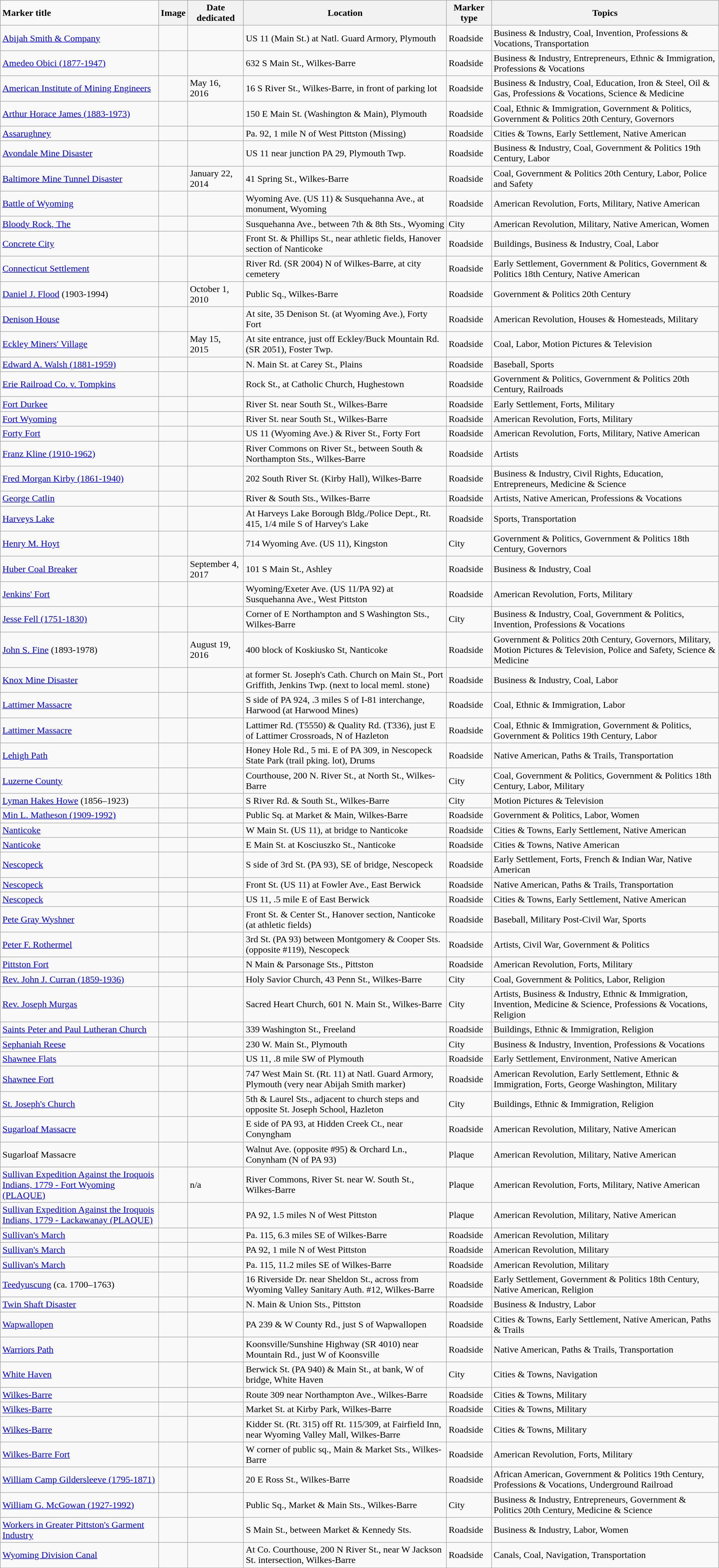<table class="wikitable sortable" style="width:98%">
<tr>
<td><strong>Marker title</strong></td>
<th class="unsortable"><strong>Image</strong></th>
<th><strong>Date dedicated</strong></th>
<th><strong>Location</strong></th>
<th><strong>Marker type</strong></th>
<th><strong>Topics</strong></th>
</tr>
<tr ->
<td><a href='#'>Abijah Smith & Company</a></td>
<td></td>
<td></td>
<td>US 11 (Main St.) at Natl. Guard Armory, Plymouth<br><small></small></td>
<td>Roadside</td>
<td>Business & Industry, Coal, Invention, Professions & Vocations, Transportation</td>
</tr>
<tr ->
<td><a href='#'>Amedeo Obici (1877-1947)</a></td>
<td></td>
<td></td>
<td>632 S Main St., Wilkes-Barre<br><small></small></td>
<td>Roadside</td>
<td>Business & Industry, Entrepreneurs, Ethnic & Immigration, Professions & Vocations</td>
</tr>
<tr>
<td><a href='#'>American Institute of Mining Engineers</a></td>
<td></td>
<td>May 16, 2016</td>
<td>16 S River St., Wilkes-Barre, in front of parking lot<br><small></small></td>
<td>Roadside</td>
<td>Business & Industry, Coal, Education, Iron & Steel, Oil & Gas, Professions & Vocations, Science & Medicine</td>
</tr>
<tr ->
<td><a href='#'>Arthur Horace James (1883-1973)</a></td>
<td></td>
<td></td>
<td>150 E Main St. (Washington & Main), Plymouth<br><small></small></td>
<td>Roadside</td>
<td>Coal, Ethnic & Immigration, Government & Politics, Government & Politics 20th Century, Governors</td>
</tr>
<tr ->
<td><a href='#'>Assarughney</a></td>
<td></td>
<td></td>
<td>Pa. 92, 1 mile N of West Pittston (Missing)</td>
<td>Roadside</td>
<td>Cities & Towns, Early Settlement, Native American</td>
</tr>
<tr ->
<td><a href='#'>Avondale Mine Disaster</a></td>
<td></td>
<td></td>
<td>US 11 near junction PA 29, Plymouth Twp.<br><small></small></td>
<td>Roadside</td>
<td>Business & Industry, Coal, Government & Politics 19th Century, Labor</td>
</tr>
<tr>
<td><a href='#'>Baltimore Mine Tunnel Disaster</a></td>
<td></td>
<td>January 22, 2014</td>
<td>41 Spring St., Wilkes-Barre<br><small></small></td>
<td>Roadside</td>
<td>Coal, Government & Politics 20th Century, Labor, Police and Safety</td>
</tr>
<tr ->
<td><a href='#'>Battle of Wyoming</a></td>
<td></td>
<td></td>
<td>Wyoming Ave. (US 11) & Susquehanna Ave., at monument, Wyoming <br><small></small></td>
<td>Roadside</td>
<td>American Revolution, Forts, Military, Native American</td>
</tr>
<tr ->
<td><a href='#'>Bloody Rock, The</a></td>
<td></td>
<td></td>
<td>Susquehanna Ave., between 7th & 8th Sts., Wyoming<br><small></small></td>
<td>City</td>
<td>American Revolution, Military, Native American, Women</td>
</tr>
<tr ->
<td><a href='#'>Concrete City</a></td>
<td></td>
<td></td>
<td>Front St. & Phillips St., near athletic fields, Hanover section of Nanticoke<br><small></small></td>
<td>Roadside</td>
<td>Buildings, Business & Industry, Coal, Labor</td>
</tr>
<tr ->
<td><a href='#'>Connecticut Settlement</a></td>
<td></td>
<td></td>
<td>River Rd. (SR 2004) N of Wilkes-Barre, at city cemetery<br><small></small></td>
<td>Roadside</td>
<td>Early Settlement, Government & Politics, Government & Politics 18th Century, Native American</td>
</tr>
<tr>
<td><a href='#'>Daniel J. Flood</a> (1903-1994)</td>
<td></td>
<td>October 1, 2010</td>
<td>Public Sq., Wilkes-Barre<br><small></small></td>
<td>Roadside</td>
<td>Government & Politics 20th Century</td>
</tr>
<tr ->
<td><a href='#'>Denison House</a></td>
<td></td>
<td></td>
<td>At site, 35 Denison St. (at Wyoming Ave.), Forty Fort<br><small></small></td>
<td>Roadside</td>
<td>American Revolution, Houses & Homesteads, Military</td>
</tr>
<tr>
<td><a href='#'>Eckley Miners' Village</a></td>
<td></td>
<td>May 15, 2015</td>
<td>At site entrance, just off Eckley/Buck Mountain Rd. (SR 2051), Foster Twp.<br><small></small></td>
<td>Roadside</td>
<td>Coal, Labor, Motion Pictures & Television</td>
</tr>
<tr ->
<td><a href='#'>Edward A. Walsh (1881-1959)</a></td>
<td></td>
<td></td>
<td>N. Main St. at Carey St., Plains<br><small></small></td>
<td>Roadside</td>
<td>Baseball, Sports</td>
</tr>
<tr ->
<td><a href='#'>Erie Railroad Co. v. Tompkins</a></td>
<td></td>
<td></td>
<td>Rock St., at Catholic Church, Hughestown<br><small></small></td>
<td>Roadside</td>
<td>Government & Politics, Government & Politics 20th Century, Railroads</td>
</tr>
<tr ->
<td><a href='#'>Fort Durkee</a></td>
<td></td>
<td></td>
<td>River St. near South St., Wilkes-Barre<br><small></small></td>
<td>Roadside</td>
<td>Early Settlement, Forts, Military</td>
</tr>
<tr ->
<td><a href='#'>Fort Wyoming</a></td>
<td></td>
<td></td>
<td>River St. near South St., Wilkes-Barre<br><small></small></td>
<td>Roadside</td>
<td>American Revolution, Forts, Military</td>
</tr>
<tr ->
<td><a href='#'>Forty Fort</a></td>
<td></td>
<td></td>
<td>US 11 (Wyoming Ave.) & River St., Forty Fort<br><small></small></td>
<td>Roadside</td>
<td>American Revolution, Forts, Military, Native American</td>
</tr>
<tr ->
<td><a href='#'>Franz Kline (1910-1962)</a></td>
<td></td>
<td></td>
<td>River Commons on River St., between South & Northampton Sts., Wilkes-Barre<br><small></small></td>
<td>Roadside</td>
<td>Artists</td>
</tr>
<tr ->
<td><a href='#'>Fred Morgan Kirby (1861-1940)</a></td>
<td></td>
<td></td>
<td>202 South River St. (Kirby Hall), Wilkes-Barre<br><small></small></td>
<td>Roadside</td>
<td>Business & Industry, Civil Rights, Education, Entrepreneurs, Medicine & Science</td>
</tr>
<tr ->
<td><a href='#'>George Catlin</a></td>
<td></td>
<td></td>
<td>River & South Sts., Wilkes-Barre<br><small></small></td>
<td>Roadside</td>
<td>Artists, Native American, Professions & Vocations</td>
</tr>
<tr ->
<td><a href='#'>Harveys Lake</a></td>
<td></td>
<td></td>
<td>At Harveys Lake Borough Bldg./Police Dept., Rt. 415, 1/4 mile S of Harvey's Lake<br><small></small></td>
<td>Roadside</td>
<td>Sports, Transportation</td>
</tr>
<tr ->
<td><a href='#'>Henry M. Hoyt</a></td>
<td></td>
<td></td>
<td>714 Wyoming Ave. (US 11), Kingston<br><small></small></td>
<td>City</td>
<td>Government & Politics, Government & Politics 18th Century, Governors</td>
</tr>
<tr>
<td><a href='#'>Huber Coal Breaker</a></td>
<td></td>
<td>September 4, 2017</td>
<td>101 S Main St., Ashley<br><small></small></td>
<td>Roadside</td>
<td>Business & Industry, Coal</td>
</tr>
<tr ->
<td><a href='#'>Jenkins' Fort</a></td>
<td></td>
<td></td>
<td>Wyoming/Exeter Ave. (US 11/PA 92) at Susquehanna Ave., West Pittston<br><small></small></td>
<td>Roadside</td>
<td>American Revolution, Forts, Military</td>
</tr>
<tr ->
<td><a href='#'>Jesse Fell (1751-1830)</a></td>
<td></td>
<td></td>
<td>Corner of E Northampton and S Washington Sts., Wilkes-Barre<br><small></small></td>
<td>City</td>
<td>Business & Industry, Coal, Government & Politics, Invention, Professions & Vocations</td>
</tr>
<tr>
<td><a href='#'>John S. Fine</a> (1893-1978)</td>
<td></td>
<td>August 19, 2016</td>
<td>400 block of Koskiusko St, Nanticoke<br><small></small></td>
<td>Roadside</td>
<td>Government & Politics 20th Century, Governors, Military, Motion Pictures & Television, Police and Safety, Science & Medicine</td>
</tr>
<tr ->
<td><a href='#'>Knox Mine Disaster</a></td>
<td></td>
<td></td>
<td>at former St. Joseph's Cath. Church on Main St., Port Griffith, Jenkins Twp. (next to local meml. stone)<br><small></small></td>
<td>Roadside</td>
<td>Business & Industry, Coal, Labor</td>
</tr>
<tr ->
<td><a href='#'>Lattimer Massacre</a></td>
<td></td>
<td></td>
<td>S side of PA 924, .3 miles S of I-81 interchange, Harwood (at Harwood Mines)<br><small></small></td>
<td>Roadside</td>
<td>Coal, Ethnic & Immigration, Labor</td>
</tr>
<tr ->
<td><a href='#'>Lattimer Massacre</a></td>
<td></td>
<td></td>
<td>Lattimer Rd. (T5550) & Quality Rd. (T336), just E of Lattimer Crossroads, N of Hazleton<br><small></small></td>
<td>Roadside</td>
<td>Coal, Ethnic & Immigration, Government & Politics, Government & Politics 19th Century, Labor</td>
</tr>
<tr ->
<td><a href='#'>Lehigh Path</a></td>
<td></td>
<td></td>
<td>Honey Hole Rd., 5 mi. E of PA 309, in Nescopeck State Park (trail pking. lot), Drums<br><small></small></td>
<td>Roadside</td>
<td>Native American, Paths & Trails, Transportation</td>
</tr>
<tr ->
<td><a href='#'>Luzerne County</a></td>
<td></td>
<td></td>
<td>Courthouse, 200 N. River St., at North St., Wilkes-Barre<br><small></small></td>
<td>City</td>
<td>Coal, Government & Politics, Government & Politics 18th Century, Labor, Military</td>
</tr>
<tr ->
<td><a href='#'>Lyman Hakes Howe</a> (1856–1923)</td>
<td></td>
<td></td>
<td>S River Rd. & South St., Wilkes-Barre<br><small></small></td>
<td>City</td>
<td>Motion Pictures & Television</td>
</tr>
<tr ->
<td><a href='#'>Min L. Matheson (1909-1992)</a></td>
<td></td>
<td></td>
<td>Public Sq. at Market & Main, Wilkes-Barre<br><small></small></td>
<td>Roadside</td>
<td>Government & Politics, Labor, Women</td>
</tr>
<tr ->
<td><a href='#'>Nanticoke</a></td>
<td></td>
<td></td>
<td>W Main St. (US 11), at bridge to Nanticoke</td>
<td>Roadside</td>
<td>Cities & Towns, Early Settlement, Native American</td>
</tr>
<tr ->
<td><a href='#'>Nanticoke</a></td>
<td></td>
<td></td>
<td>E Main St. at Kosciuszko St., Nanticoke</td>
<td>Roadside</td>
<td>Cities & Towns, Native American</td>
</tr>
<tr ->
<td><a href='#'>Nescopeck</a></td>
<td></td>
<td></td>
<td>S side of 3rd St. (PA 93), SE of bridge, Nescopeck<br><small></small></td>
<td>Roadside</td>
<td>Early Settlement, Forts, French & Indian War, Native American</td>
</tr>
<tr ->
<td><a href='#'>Nescopeck</a></td>
<td></td>
<td></td>
<td>Front St. (US 11) at Fowler Ave., East Berwick<br><small></small></td>
<td>Roadside</td>
<td>Native American, Paths & Trails, Transportation</td>
</tr>
<tr ->
<td><a href='#'>Nescopeck</a></td>
<td></td>
<td></td>
<td>US 11, .5 mile E of East Berwick</td>
<td>Roadside</td>
<td>Cities & Towns, Early Settlement, Native American</td>
</tr>
<tr ->
<td><a href='#'>Pete Gray Wyshner</a></td>
<td></td>
<td></td>
<td>Front St. & Center St., Hanover section, Nanticoke (at athletic fields)<br><small></small></td>
<td>Roadside</td>
<td>Baseball, Military Post-Civil War, Sports</td>
</tr>
<tr ->
<td><a href='#'>Peter F. Rothermel</a></td>
<td></td>
<td></td>
<td>3rd St. (PA 93) between Montgomery & Cooper Sts. (opposite #119), Nescopeck<br><small></small></td>
<td>Roadside</td>
<td>Artists, Civil War, Government & Politics</td>
</tr>
<tr ->
<td><a href='#'>Pittston Fort</a></td>
<td></td>
<td></td>
<td>N Main & Parsonage Sts., Pittston<br><small></small></td>
<td>Roadside</td>
<td>American Revolution, Forts, Military</td>
</tr>
<tr ->
<td><a href='#'>Rev. John J. Curran (1859-1936)</a></td>
<td></td>
<td></td>
<td>Holy Savior Church, 43 Penn St., Wilkes-Barre<br><small></small></td>
<td>City</td>
<td>Coal, Government & Politics, Labor, Religion</td>
</tr>
<tr ->
<td><a href='#'>Rev. Joseph Murgas</a></td>
<td></td>
<td></td>
<td>Sacred Heart Church, 601 N. Main St., Wilkes-Barre<br><small></small></td>
<td>City</td>
<td>Artists, Business & Industry, Ethnic & Immigration, Invention, Medicine & Science, Professions & Vocations, Religion</td>
</tr>
<tr ->
<td><a href='#'>Saints Peter and Paul Lutheran Church</a></td>
<td></td>
<td></td>
<td>339 Washington St., Freeland<br><small></small></td>
<td>Roadside</td>
<td>Buildings, Ethnic & Immigration, Religion</td>
</tr>
<tr ->
<td><a href='#'>Sephaniah Reese</a></td>
<td></td>
<td></td>
<td>230 W. Main St., Plymouth<br><small></small></td>
<td>City</td>
<td>Business & Industry, Invention, Professions & Vocations</td>
</tr>
<tr ->
<td><a href='#'>Shawnee Flats</a></td>
<td></td>
<td></td>
<td>US 11, .8 mile SW of Plymouth</td>
<td>Roadside</td>
<td>Early Settlement, Environment, Native American</td>
</tr>
<tr ->
<td><a href='#'>Shawnee Fort</a></td>
<td></td>
<td></td>
<td>747 West Main St. (Rt. 11) at Natl. Guard Armory, Plymouth (very near Abijah Smith marker)<br><small></small></td>
<td>Roadside</td>
<td>American Revolution, Early Settlement, Ethnic & Immigration, Forts, George Washington, Military</td>
</tr>
<tr ->
<td><a href='#'>St. Joseph's Church</a></td>
<td></td>
<td></td>
<td>5th & Laurel Sts., adjacent to church steps and opposite St. Joseph School, Hazleton<br><small></small></td>
<td>City</td>
<td>Buildings, Ethnic & Immigration, Religion</td>
</tr>
<tr ->
<td><a href='#'>Sugarloaf Massacre</a></td>
<td></td>
<td></td>
<td>E side of PA 93, at Hidden Creek Ct., near Conyngham <br><small></small></td>
<td>Roadside</td>
<td>American Revolution, Military, Native American</td>
</tr>
<tr ->
<td>Sugarloaf Massacre</td>
<td></td>
<td></td>
<td>Walnut Ave. (opposite #95) & Orchard Ln., Conynham (N of PA 93)<br><small></small></td>
<td>Plaque</td>
<td>American Revolution, Military, Native American</td>
</tr>
<tr ->
<td><a href='#'>Sullivan Expedition Against the Iroquois Indians, 1779 - Fort Wyoming (PLAQUE)</a></td>
<td></td>
<td>n/a</td>
<td>River Commons, River St. near W. South St., Wilkes-Barre<br><small></small></td>
<td>Plaque</td>
<td>American Revolution, Forts, Military, Native American</td>
</tr>
<tr ->
<td><a href='#'>Sullivan Expedition Against the Iroquois Indians, 1779 - Lackawanay (PLAQUE)</a></td>
<td></td>
<td></td>
<td>PA 92, 1.5 miles N of West Pittston<br><small></small></td>
<td>Plaque</td>
<td>American Revolution, Military, Native American</td>
</tr>
<tr ->
<td><a href='#'>Sullivan's March</a></td>
<td></td>
<td></td>
<td>Pa. 115, 6.3 miles SE of Wilkes-Barre</td>
<td>Roadside</td>
<td>American Revolution, Military</td>
</tr>
<tr ->
<td><a href='#'>Sullivan's March</a></td>
<td></td>
<td></td>
<td>PA 92, 1 mile N of West Pittston</td>
<td>Roadside</td>
<td>American Revolution, Military</td>
</tr>
<tr ->
<td><a href='#'>Sullivan's March</a></td>
<td></td>
<td></td>
<td>Pa. 115, 11.2 miles SE of Wilkes-Barre</td>
<td>Roadside</td>
<td>American Revolution, Military</td>
</tr>
<tr ->
<td><a href='#'>Teedyuscung</a> (ca. 1700–1763)</td>
<td></td>
<td></td>
<td>16 Riverside Dr. near Sheldon St., across from Wyoming Valley Sanitary Auth. #12, Wilkes-Barre<br><small></small></td>
<td>Roadside</td>
<td>Early Settlement, Government & Politics 18th Century, Native American, Religion</td>
</tr>
<tr ->
<td><a href='#'>Twin Shaft Disaster</a></td>
<td></td>
<td></td>
<td>N. Main & Union Sts., Pittston<br><small></small></td>
<td>Roadside</td>
<td>Business & Industry, Labor</td>
</tr>
<tr ->
<td><a href='#'>Wapwallopen</a></td>
<td></td>
<td></td>
<td>PA 239 & W County Rd., just S of Wapwallopen<br><small></small></td>
<td>Roadside</td>
<td>Cities & Towns, Early Settlement, Native American, Paths & Trails</td>
</tr>
<tr ->
<td><a href='#'>Warriors Path</a></td>
<td></td>
<td></td>
<td>Koonsville/Sunshine Highway (SR 4010) near Mountain Rd., just W of Koonsville<br><small></small></td>
<td>Roadside</td>
<td>Native American, Paths & Trails, Transportation</td>
</tr>
<tr ->
<td><a href='#'>White Haven</a></td>
<td></td>
<td></td>
<td>Berwick St. (PA 940) & Main St., at bank, W of bridge, White Haven<br><small></small></td>
<td>City</td>
<td>Cities & Towns, Navigation</td>
</tr>
<tr ->
<td><a href='#'>Wilkes-Barre</a></td>
<td></td>
<td></td>
<td>Route 309 near Northampton Ave., Wilkes-Barre<br><small></small></td>
<td>Roadside</td>
<td>Cities & Towns, Military</td>
</tr>
<tr ->
<td><a href='#'>Wilkes-Barre</a></td>
<td></td>
<td></td>
<td>Market St. at Kirby Park, Wilkes-Barre<br><small></small></td>
<td>Roadside</td>
<td>Cities & Towns, Military</td>
</tr>
<tr ->
<td><a href='#'>Wilkes-Barre</a></td>
<td></td>
<td></td>
<td>Kidder St. (Rt. 315) off Rt. 115/309, at Fairfield Inn, near Wyoming Valley Mall, Wilkes-Barre<br><small></small></td>
<td>Roadside</td>
<td>Cities & Towns, Military</td>
</tr>
<tr ->
<td><a href='#'>Wilkes-Barre Fort</a></td>
<td></td>
<td></td>
<td>W corner of public sq., Main & Market Sts., Wilkes-Barre<br><small></small></td>
<td>Roadside</td>
<td>American Revolution, Forts, Military</td>
</tr>
<tr ->
<td><a href='#'>William Camp Gildersleeve (1795-1871)</a></td>
<td></td>
<td></td>
<td>20 E Ross St., Wilkes-Barre<br><small></small></td>
<td>Roadside</td>
<td>African American, Government & Politics 19th Century, Professions & Vocations, Underground Railroad</td>
</tr>
<tr ->
<td><a href='#'>William G. McGowan (1927-1992)</a></td>
<td></td>
<td></td>
<td>Public Sq., Market & Main Sts., Wilkes-Barre<br><small></small></td>
<td>City</td>
<td>Business & Industry, Entrepreneurs, Government & Politics 20th Century, Medicine & Science</td>
</tr>
<tr ->
<td><a href='#'>Workers in Greater Pittston's Garment Industry</a></td>
<td></td>
<td></td>
<td>S Main St., between Market & Kennedy Sts.<br><small></small></td>
<td>Roadside</td>
<td>Business & Industry, Labor, Women</td>
</tr>
<tr ->
<td><a href='#'>Wyoming Division Canal</a></td>
<td></td>
<td></td>
<td>At Co. Courthouse, 200 N River St., near W Jackson St. intersection, Wilkes-Barre<br><small></small></td>
<td>Roadside</td>
<td>Canals, Coal, Navigation, Transportation</td>
</tr>
</table>
